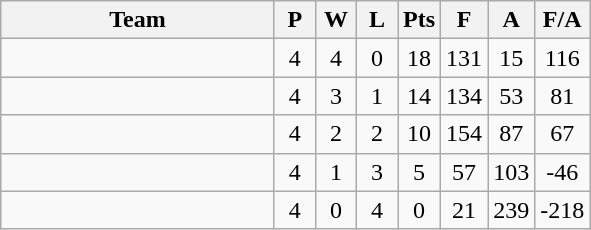<table class=wikitable style="text-align:center">
<tr>
<th width=175>Team</th>
<th width=20>P</th>
<th width=20>W</th>
<th width=20>L</th>
<th width=20>Pts</th>
<th width=20>F</th>
<th width=20>A</th>
<th width=20>F/A</th>
</tr>
<tr>
<td style="text-align:left;"></td>
<td>4</td>
<td>4</td>
<td>0</td>
<td>18</td>
<td>131</td>
<td>15</td>
<td>116</td>
</tr>
<tr>
<td style="text-align:left;"></td>
<td>4</td>
<td>3</td>
<td>1</td>
<td>14</td>
<td>134</td>
<td>53</td>
<td>81</td>
</tr>
<tr>
<td style="text-align:left;"></td>
<td>4</td>
<td>2</td>
<td>2</td>
<td>10</td>
<td>154</td>
<td>87</td>
<td>67</td>
</tr>
<tr>
<td style="text-align:left;"></td>
<td>4</td>
<td>1</td>
<td>3</td>
<td>5</td>
<td>57</td>
<td>103</td>
<td>-46</td>
</tr>
<tr>
<td style="text-align:left;"></td>
<td>4</td>
<td>0</td>
<td>4</td>
<td>0</td>
<td>21</td>
<td>239</td>
<td>-218</td>
</tr>
</table>
